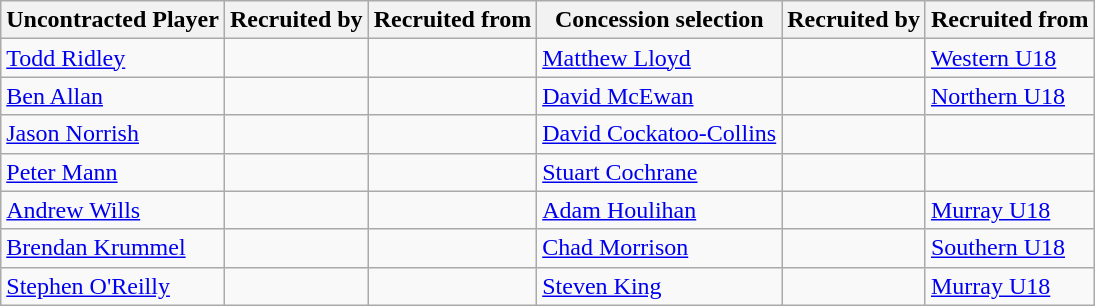<table class="wikitable sortable">
<tr>
<th>Uncontracted Player</th>
<th>Recruited by</th>
<th>Recruited from</th>
<th>Concession selection</th>
<th>Recruited by</th>
<th>Recruited from</th>
</tr>
<tr>
<td><a href='#'>Todd Ridley</a></td>
<td></td>
<td></td>
<td><a href='#'>Matthew Lloyd</a></td>
<td></td>
<td><a href='#'>Western U18</a></td>
</tr>
<tr>
<td><a href='#'>Ben Allan</a></td>
<td></td>
<td></td>
<td><a href='#'>David McEwan</a></td>
<td></td>
<td><a href='#'>Northern U18</a></td>
</tr>
<tr>
<td><a href='#'>Jason Norrish</a></td>
<td></td>
<td></td>
<td><a href='#'>David Cockatoo-Collins</a></td>
<td></td>
<td></td>
</tr>
<tr>
<td><a href='#'>Peter Mann</a></td>
<td></td>
<td></td>
<td><a href='#'>Stuart Cochrane</a></td>
<td></td>
<td></td>
</tr>
<tr>
<td><a href='#'>Andrew Wills</a></td>
<td></td>
<td></td>
<td><a href='#'>Adam Houlihan</a></td>
<td></td>
<td><a href='#'>Murray U18</a></td>
</tr>
<tr>
<td><a href='#'>Brendan Krummel</a></td>
<td></td>
<td></td>
<td><a href='#'>Chad Morrison</a></td>
<td></td>
<td><a href='#'>Southern U18</a></td>
</tr>
<tr>
<td><a href='#'>Stephen O'Reilly</a></td>
<td></td>
<td></td>
<td><a href='#'>Steven King</a></td>
<td></td>
<td><a href='#'>Murray U18</a></td>
</tr>
</table>
